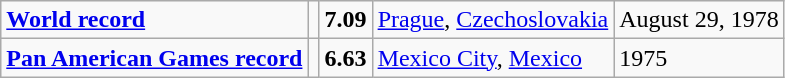<table class="wikitable">
<tr>
<td><strong><a href='#'>World record</a></strong></td>
<td></td>
<td><strong>7.09</strong></td>
<td><a href='#'>Prague</a>, <a href='#'>Czechoslovakia</a></td>
<td>August 29, 1978</td>
</tr>
<tr>
<td><strong><a href='#'>Pan American Games record</a></strong></td>
<td></td>
<td><strong>6.63</strong></td>
<td><a href='#'>Mexico City</a>, <a href='#'>Mexico</a></td>
<td>1975</td>
</tr>
</table>
